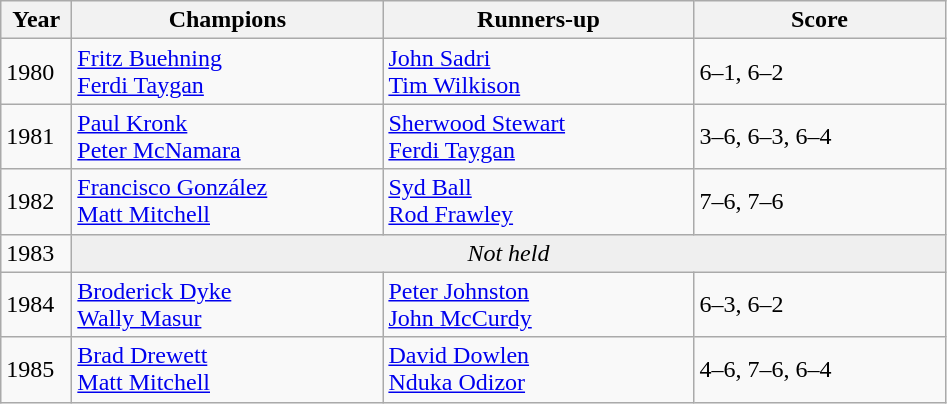<table class="wikitable">
<tr>
<th style="width:40px">Year</th>
<th style="width:200px">Champions</th>
<th style="width:200px">Runners-up</th>
<th style="width:160px">Score</th>
</tr>
<tr>
<td>1980</td>
<td> <a href='#'>Fritz Buehning</a><br> <a href='#'>Ferdi Taygan</a></td>
<td> <a href='#'>John Sadri</a><br> <a href='#'>Tim Wilkison</a></td>
<td>6–1, 6–2</td>
</tr>
<tr>
<td>1981</td>
<td> <a href='#'>Paul Kronk</a><br> <a href='#'>Peter McNamara</a></td>
<td> <a href='#'>Sherwood Stewart</a><br> <a href='#'>Ferdi Taygan</a></td>
<td>3–6, 6–3, 6–4</td>
</tr>
<tr>
<td>1982</td>
<td> <a href='#'>Francisco González</a><br> <a href='#'>Matt Mitchell</a></td>
<td> <a href='#'>Syd Ball</a><br> <a href='#'>Rod Frawley</a></td>
<td>7–6, 7–6</td>
</tr>
<tr>
<td>1983</td>
<td colspan=3 align=center style="background:#efefef"><em>Not held</em></td>
</tr>
<tr>
<td>1984</td>
<td> <a href='#'>Broderick Dyke</a><br> <a href='#'>Wally Masur</a></td>
<td> <a href='#'>Peter Johnston</a><br> <a href='#'>John McCurdy</a></td>
<td>6–3, 6–2</td>
</tr>
<tr>
<td>1985</td>
<td> <a href='#'>Brad Drewett</a><br> <a href='#'>Matt Mitchell</a></td>
<td> <a href='#'>David Dowlen</a><br> <a href='#'>Nduka Odizor</a></td>
<td>4–6, 7–6, 6–4</td>
</tr>
</table>
